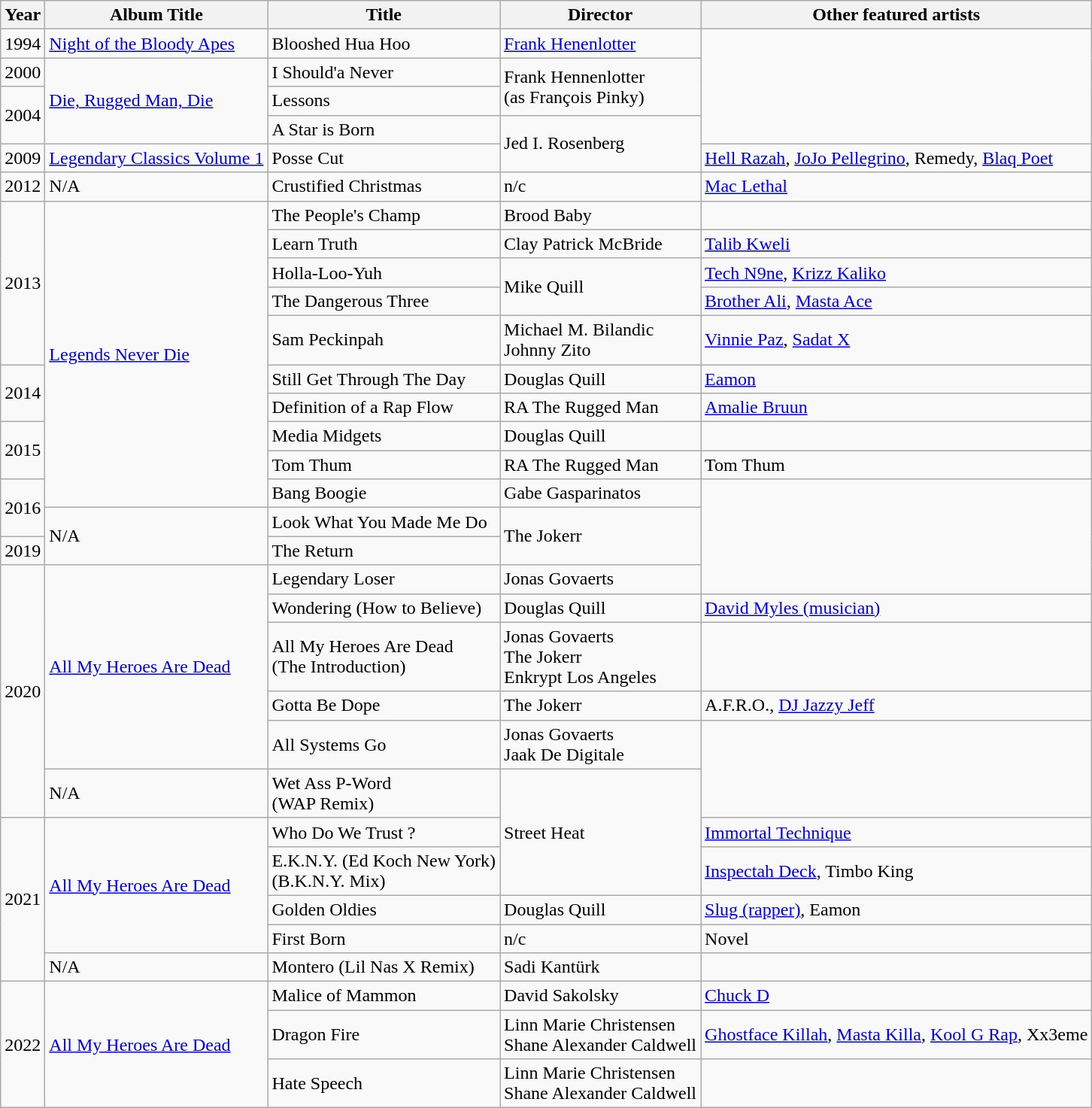<table class="wikitable">
<tr>
<th>Year</th>
<th>Album Title</th>
<th>Title</th>
<th>Director</th>
<th>Other featured artists</th>
</tr>
<tr>
<td>1994</td>
<td><a href='#'>Night of the Bloody Apes</a></td>
<td>Blooshed Hua Hoo</td>
<td><a href='#'>Frank Henenlotter</a></td>
<td rowspan="4"></td>
</tr>
<tr>
<td>2000</td>
<td rowspan="3"><a href='#'>Die, Rugged Man, Die</a></td>
<td>I Should'a Never</td>
<td rowspan="2">Frank Hennenlotter<br>(as François Pinky)</td>
</tr>
<tr>
<td rowspan="2">2004</td>
<td>Lessons</td>
</tr>
<tr>
<td>A Star is Born</td>
<td rowspan="2">Jed I. Rosenberg</td>
</tr>
<tr>
<td>2009</td>
<td><a href='#'>Legendary Classics Volume 1</a></td>
<td>Posse Cut</td>
<td><a href='#'>Hell Razah</a>, <a href='#'>JoJo Pellegrino</a>, Remedy, <a href='#'>Blaq Poet</a></td>
</tr>
<tr>
<td>2012</td>
<td>N/A</td>
<td>Crustified Christmas</td>
<td>n/c</td>
<td><a href='#'>Mac Lethal</a></td>
</tr>
<tr>
<td rowspan="5">2013</td>
<td rowspan="10"><a href='#'>Legends Never Die</a></td>
<td>The People's Champ</td>
<td>Brood Baby</td>
<td></td>
</tr>
<tr>
<td>Learn Truth</td>
<td>Clay Patrick McBride</td>
<td><a href='#'>Talib Kweli</a></td>
</tr>
<tr>
<td>Holla-Loo-Yuh</td>
<td rowspan="2">Mike Quill</td>
<td><a href='#'>Tech N9ne</a>, <a href='#'>Krizz Kaliko</a></td>
</tr>
<tr>
<td>The Dangerous Three</td>
<td><a href='#'>Brother Ali</a>, <a href='#'>Masta Ace</a></td>
</tr>
<tr>
<td>Sam Peckinpah</td>
<td>Michael M. Bilandic<br>Johnny Zito</td>
<td><a href='#'>Vinnie Paz</a>, <a href='#'>Sadat X</a></td>
</tr>
<tr>
<td rowspan="2">2014</td>
<td>Still Get Through The Day</td>
<td>Douglas Quill</td>
<td><a href='#'>Eamon</a></td>
</tr>
<tr>
<td>Definition of a Rap Flow</td>
<td>RA The Rugged Man</td>
<td><a href='#'>Amalie Bruun</a></td>
</tr>
<tr>
<td rowspan="2">2015</td>
<td>Media Midgets</td>
<td>Douglas Quill</td>
<td></td>
</tr>
<tr>
<td>Tom Thum</td>
<td>RA The Rugged Man</td>
<td>Tom Thum</td>
</tr>
<tr>
<td rowspan="2">2016</td>
<td>Bang Boogie</td>
<td>Gabe Gasparinatos</td>
<td rowspan="4"></td>
</tr>
<tr>
<td rowspan="2">N/A</td>
<td>Look What You Made Me Do</td>
<td rowspan="2">The Jokerr</td>
</tr>
<tr>
<td>2019</td>
<td>The Return</td>
</tr>
<tr>
<td rowspan="6">2020</td>
<td rowspan="5"><a href='#'>All My Heroes Are Dead</a></td>
<td>Legendary Loser</td>
<td>Jonas Govaerts</td>
</tr>
<tr>
<td>Wondering (How to Believe)</td>
<td>Douglas Quill</td>
<td><a href='#'>David Myles (musician)</a></td>
</tr>
<tr>
<td>All My Heroes Are Dead<br>(The Introduction)</td>
<td>Jonas Govaerts<br>The Jokerr<br>Enkrypt Los Angeles</td>
<td></td>
</tr>
<tr>
<td>Gotta Be Dope</td>
<td>The Jokerr</td>
<td>A.F.R.O., <a href='#'>DJ Jazzy Jeff</a></td>
</tr>
<tr>
<td>All Systems Go</td>
<td>Jonas Govaerts<br>Jaak De Digitale</td>
<td rowspan="2"></td>
</tr>
<tr>
<td>N/A</td>
<td>Wet Ass P-Word<br>(WAP Remix)</td>
<td rowspan="3">Street Heat</td>
</tr>
<tr>
<td rowspan="5">2021</td>
<td rowspan="4"><a href='#'>All My Heroes Are Dead</a></td>
<td>Who Do We Trust ?</td>
<td><a href='#'>Immortal Technique</a></td>
</tr>
<tr>
<td>E.K.N.Y. (Ed Koch New York)<br>(B.K.N.Y. Mix)</td>
<td><a href='#'>Inspectah Deck</a>, Timbo King</td>
</tr>
<tr>
<td>Golden Oldies</td>
<td>Douglas Quill</td>
<td><a href='#'>Slug (rapper)</a>, Eamon</td>
</tr>
<tr>
<td>First Born</td>
<td>n/c</td>
<td>Novel</td>
</tr>
<tr>
<td>N/A</td>
<td>Montero (Lil Nas X Remix)</td>
<td>Sadi Kantürk</td>
<td></td>
</tr>
<tr>
<td rowspan="3">2022</td>
<td rowspan="3"><a href='#'>All My Heroes Are Dead</a></td>
<td>Malice of Mammon</td>
<td>David Sakolsky</td>
<td><a href='#'>Chuck D</a></td>
</tr>
<tr>
<td>Dragon Fire</td>
<td>Linn Marie Christensen<br>Shane Alexander Caldwell</td>
<td><a href='#'>Ghostface Killah</a>, <a href='#'>Masta Killa</a>, <a href='#'>Kool G Rap</a>, Xx3eme</td>
</tr>
<tr>
<td>Hate Speech</td>
<td>Linn Marie Christensen<br>Shane Alexander Caldwell</td>
<td></td>
</tr>
</table>
